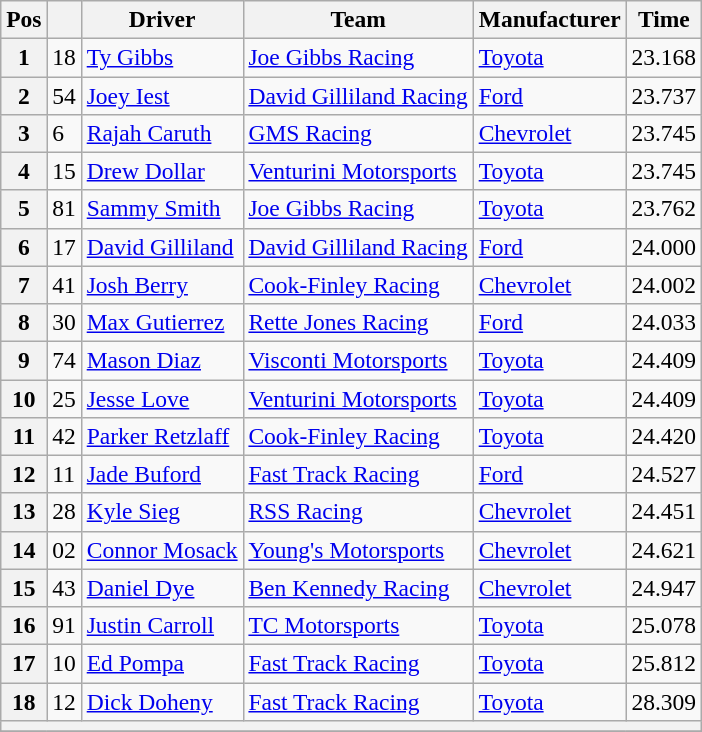<table class="wikitable" style="font-size:98%">
<tr>
<th>Pos</th>
<th></th>
<th>Driver</th>
<th>Team</th>
<th>Manufacturer</th>
<th>Time</th>
</tr>
<tr>
<th>1</th>
<td>18</td>
<td><a href='#'>Ty Gibbs</a></td>
<td><a href='#'>Joe Gibbs Racing</a></td>
<td><a href='#'>Toyota</a></td>
<td>23.168</td>
</tr>
<tr>
<th>2</th>
<td>54</td>
<td><a href='#'>Joey Iest</a></td>
<td><a href='#'>David Gilliland Racing</a></td>
<td><a href='#'>Ford</a></td>
<td>23.737</td>
</tr>
<tr>
<th>3</th>
<td>6</td>
<td><a href='#'>Rajah Caruth</a></td>
<td><a href='#'>GMS Racing</a></td>
<td><a href='#'>Chevrolet</a></td>
<td>23.745</td>
</tr>
<tr>
<th>4</th>
<td>15</td>
<td><a href='#'>Drew Dollar</a></td>
<td><a href='#'>Venturini Motorsports</a></td>
<td><a href='#'>Toyota</a></td>
<td>23.745</td>
</tr>
<tr>
<th>5</th>
<td>81</td>
<td><a href='#'>Sammy Smith</a></td>
<td><a href='#'>Joe Gibbs Racing</a></td>
<td><a href='#'>Toyota</a></td>
<td>23.762</td>
</tr>
<tr>
<th>6</th>
<td>17</td>
<td><a href='#'>David Gilliland</a></td>
<td><a href='#'>David Gilliland Racing</a></td>
<td><a href='#'>Ford</a></td>
<td>24.000</td>
</tr>
<tr>
<th>7</th>
<td>41</td>
<td><a href='#'>Josh Berry</a></td>
<td><a href='#'>Cook-Finley Racing</a></td>
<td><a href='#'>Chevrolet</a></td>
<td>24.002</td>
</tr>
<tr>
<th>8</th>
<td>30</td>
<td><a href='#'>Max Gutierrez</a></td>
<td><a href='#'>Rette Jones Racing</a></td>
<td><a href='#'>Ford</a></td>
<td>24.033</td>
</tr>
<tr>
<th>9</th>
<td>74</td>
<td><a href='#'>Mason Diaz</a></td>
<td><a href='#'>Visconti Motorsports</a></td>
<td><a href='#'>Toyota</a></td>
<td>24.409</td>
</tr>
<tr>
<th>10</th>
<td>25</td>
<td><a href='#'>Jesse Love</a></td>
<td><a href='#'>Venturini Motorsports</a></td>
<td><a href='#'>Toyota</a></td>
<td>24.409</td>
</tr>
<tr>
<th>11</th>
<td>42</td>
<td><a href='#'>Parker Retzlaff</a></td>
<td><a href='#'>Cook-Finley Racing</a></td>
<td><a href='#'>Toyota</a></td>
<td>24.420</td>
</tr>
<tr>
<th>12</th>
<td>11</td>
<td><a href='#'>Jade Buford</a></td>
<td><a href='#'>Fast Track Racing</a></td>
<td><a href='#'>Ford</a></td>
<td>24.527</td>
</tr>
<tr>
<th>13</th>
<td>28</td>
<td><a href='#'>Kyle Sieg</a></td>
<td><a href='#'>RSS Racing</a></td>
<td><a href='#'>Chevrolet</a></td>
<td>24.451</td>
</tr>
<tr>
<th>14</th>
<td>02</td>
<td><a href='#'>Connor Mosack</a></td>
<td><a href='#'>Young's Motorsports</a></td>
<td><a href='#'>Chevrolet</a></td>
<td>24.621</td>
</tr>
<tr>
<th>15</th>
<td>43</td>
<td><a href='#'>Daniel Dye</a></td>
<td><a href='#'>Ben Kennedy Racing</a></td>
<td><a href='#'>Chevrolet</a></td>
<td>24.947</td>
</tr>
<tr>
<th>16</th>
<td>91</td>
<td><a href='#'>Justin Carroll</a></td>
<td><a href='#'>TC Motorsports</a></td>
<td><a href='#'>Toyota</a></td>
<td>25.078</td>
</tr>
<tr>
<th>17</th>
<td>10</td>
<td><a href='#'>Ed Pompa</a></td>
<td><a href='#'>Fast Track Racing</a></td>
<td><a href='#'>Toyota</a></td>
<td>25.812</td>
</tr>
<tr>
<th>18</th>
<td>12</td>
<td><a href='#'>Dick Doheny</a></td>
<td><a href='#'>Fast Track Racing</a></td>
<td><a href='#'>Toyota</a></td>
<td>28.309</td>
</tr>
<tr>
<th colspan="6"></th>
</tr>
<tr>
</tr>
</table>
